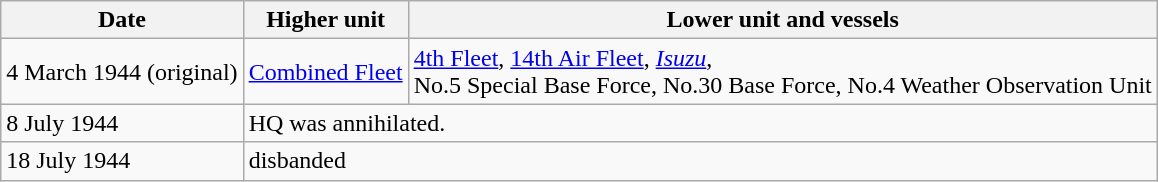<table class="wikitable">
<tr>
<th>Date</th>
<th>Higher unit</th>
<th>Lower unit and vessels</th>
</tr>
<tr>
<td>4 March 1944 (original)</td>
<td><a href='#'>Combined Fleet</a></td>
<td><a href='#'>4th Fleet</a>, <a href='#'>14th Air Fleet</a>, <a href='#'><em>Isuzu</em></a>,<br>No.5 Special Base Force, No.30 Base Force, No.4 Weather Observation Unit</td>
</tr>
<tr>
<td>8 July 1944</td>
<td colspan="2">HQ was annihilated.</td>
</tr>
<tr>
<td>18 July 1944</td>
<td colspan="2">disbanded</td>
</tr>
</table>
